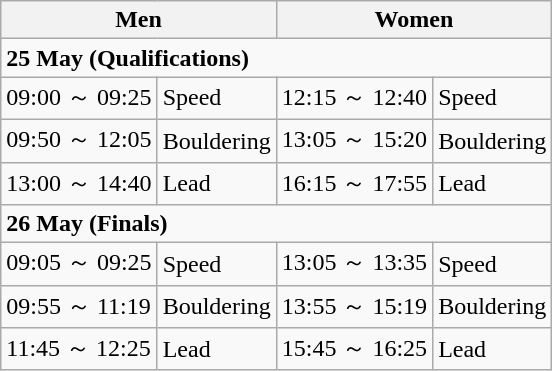<table class="wikitable">
<tr>
<th colspan="2">Men</th>
<th colspan="2">Women</th>
</tr>
<tr>
<td colspan="4"><strong>25 May (Qualifications)</strong></td>
</tr>
<tr>
<td>09:00 ～ 09:25</td>
<td>Speed</td>
<td>12:15 ～ 12:40</td>
<td>Speed</td>
</tr>
<tr>
<td>09:50 ～ 12:05</td>
<td>Bouldering</td>
<td>13:05 ～ 15:20</td>
<td>Bouldering</td>
</tr>
<tr>
<td>13:00 ～ 14:40</td>
<td>Lead</td>
<td>16:15 ～ 17:55</td>
<td>Lead</td>
</tr>
<tr>
<td colspan="4"><strong>26 May (Finals)</strong></td>
</tr>
<tr>
<td>09:05 ～ 09:25</td>
<td>Speed</td>
<td>13:05 ～ 13:35</td>
<td>Speed</td>
</tr>
<tr>
<td>09:55 ～ 11:19</td>
<td>Bouldering</td>
<td>13:55 ～ 15:19</td>
<td>Bouldering</td>
</tr>
<tr>
<td>11:45 ～ 12:25</td>
<td>Lead</td>
<td>15:45 ～ 16:25</td>
<td>Lead</td>
</tr>
</table>
